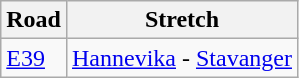<table class="wikitable sortable">
<tr>
<th>Road</th>
<th>Stretch</th>
</tr>
<tr>
<td><a href='#'>E39</a></td>
<td><a href='#'>Hannevika</a> - <a href='#'>Stavanger</a></td>
</tr>
</table>
